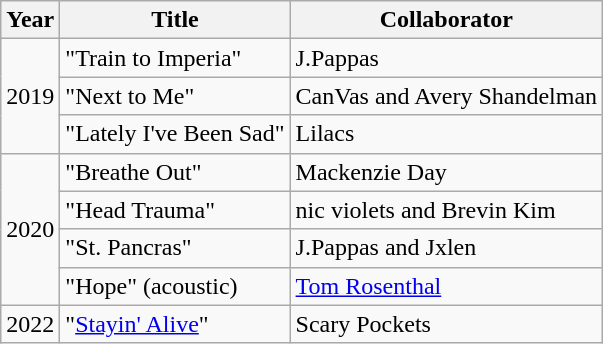<table class="wikitable">
<tr>
<th>Year</th>
<th>Title</th>
<th>Collaborator</th>
</tr>
<tr>
<td rowspan="3">2019</td>
<td>"Train to Imperia"</td>
<td>J.Pappas</td>
</tr>
<tr>
<td>"Next to Me"</td>
<td>CanVas and Avery Shandelman</td>
</tr>
<tr>
<td>"Lately I've Been Sad"</td>
<td>Lilacs</td>
</tr>
<tr>
<td rowspan="4">2020</td>
<td>"Breathe Out"</td>
<td>Mackenzie Day</td>
</tr>
<tr>
<td>"Head Trauma"</td>
<td>nic violets and Brevin Kim</td>
</tr>
<tr>
<td>"St. Pancras"</td>
<td>J.Pappas and Jxlen</td>
</tr>
<tr>
<td>"Hope" (acoustic)</td>
<td><a href='#'>Tom Rosenthal</a></td>
</tr>
<tr>
<td>2022</td>
<td>"<a href='#'>Stayin' Alive</a>"</td>
<td>Scary Pockets</td>
</tr>
</table>
